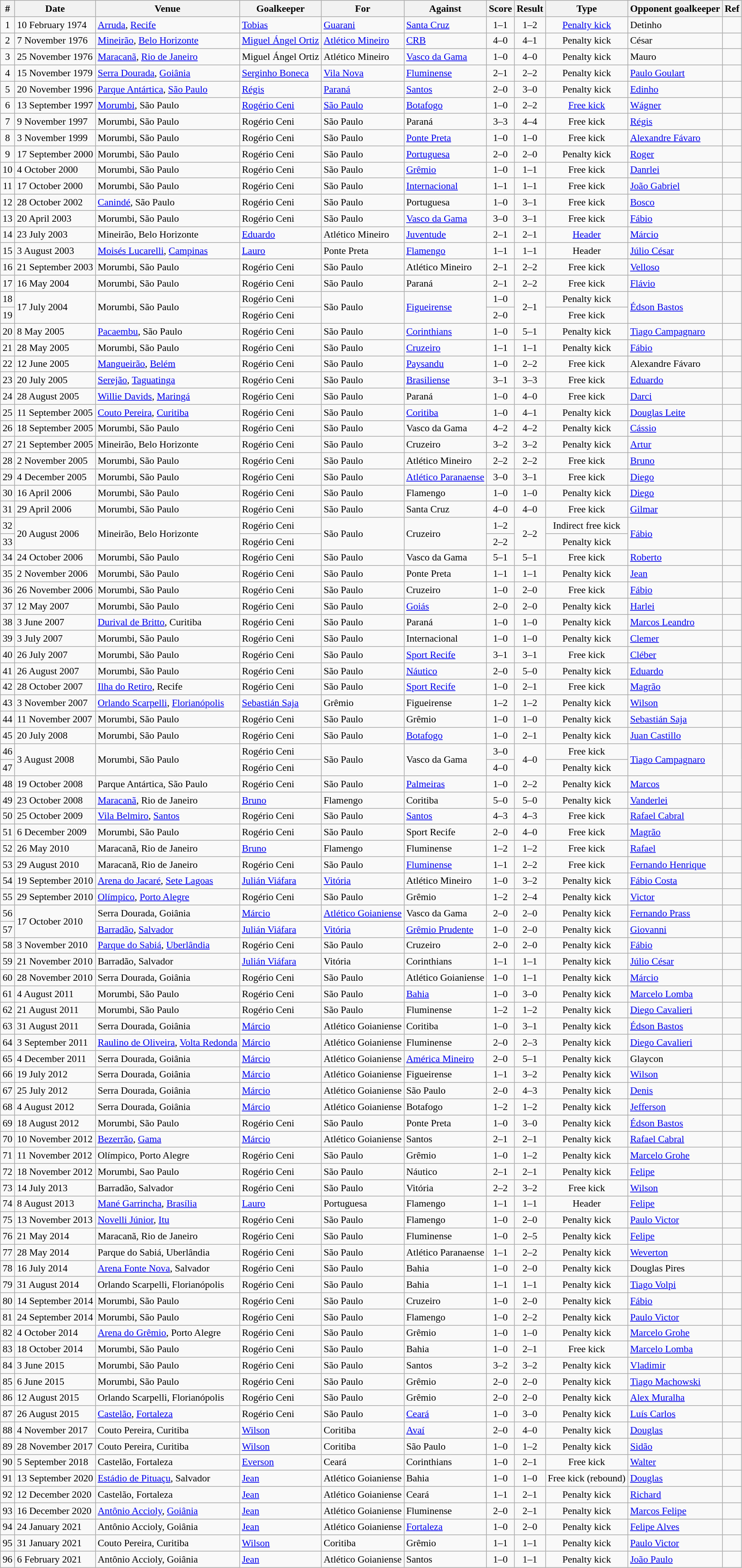<table class="wikitable sortable" style="font-size:90%">
<tr>
<th>#</th>
<th>Date</th>
<th>Venue</th>
<th>Goalkeeper</th>
<th>For</th>
<th>Against</th>
<th>Score</th>
<th>Result</th>
<th>Type</th>
<th>Opponent goalkeeper</th>
<th>Ref</th>
</tr>
<tr>
<td align=center>1</td>
<td>10 February 1974</td>
<td><a href='#'>Arruda</a>, <a href='#'>Recife</a></td>
<td> <a href='#'>Tobias</a></td>
<td><a href='#'>Guarani</a></td>
<td><a href='#'>Santa Cruz</a></td>
<td align=center>1–1</td>
<td align=center>1–2</td>
<td align=center><a href='#'>Penalty kick</a></td>
<td> Detinho</td>
<td></td>
</tr>
<tr>
<td align=center>2</td>
<td>7 November 1976</td>
<td><a href='#'>Mineirão</a>, <a href='#'>Belo Horizonte</a></td>
<td> <a href='#'>Miguel Ángel Ortiz</a></td>
<td><a href='#'>Atlético Mineiro</a></td>
<td><a href='#'>CRB</a></td>
<td align=center>4–0</td>
<td align=center>4–1</td>
<td align=center>Penalty kick</td>
<td> César</td>
<td></td>
</tr>
<tr>
<td align=center>3</td>
<td>25 November 1976</td>
<td><a href='#'>Maracanã</a>, <a href='#'>Rio de Janeiro</a></td>
<td> Miguel Ángel Ortiz </td>
<td>Atlético Mineiro</td>
<td><a href='#'>Vasco da Gama</a></td>
<td align=center>1–0</td>
<td align=center>4–0</td>
<td align=center>Penalty kick</td>
<td> Mauro</td>
<td></td>
</tr>
<tr>
<td align=center>4</td>
<td>15 November 1979</td>
<td><a href='#'>Serra Dourada</a>, <a href='#'>Goiânia</a></td>
<td> <a href='#'>Serginho Boneca</a></td>
<td><a href='#'>Vila Nova</a></td>
<td><a href='#'>Fluminense</a></td>
<td align=center>2–1</td>
<td align=center>2–2</td>
<td align=center>Penalty kick</td>
<td> <a href='#'>Paulo Goulart</a></td>
<td></td>
</tr>
<tr>
<td align=center>5</td>
<td>20 November 1996</td>
<td><a href='#'>Parque Antártica</a>, <a href='#'>São Paulo</a></td>
<td> <a href='#'>Régis</a></td>
<td><a href='#'>Paraná</a></td>
<td><a href='#'>Santos</a></td>
<td align=center>2–0</td>
<td align=center>3–0</td>
<td align=center>Penalty kick</td>
<td> <a href='#'>Edinho</a></td>
<td></td>
</tr>
<tr>
<td align=center>6</td>
<td>13 September 1997</td>
<td><a href='#'>Morumbi</a>, São Paulo</td>
<td> <a href='#'>Rogério Ceni</a></td>
<td><a href='#'>São Paulo</a></td>
<td><a href='#'>Botafogo</a></td>
<td align=center>1–0</td>
<td align=center>2–2</td>
<td align=center><a href='#'>Free kick</a></td>
<td> <a href='#'>Wágner</a></td>
<td></td>
</tr>
<tr>
<td align=center>7</td>
<td>9 November 1997</td>
<td>Morumbi, São Paulo</td>
<td> Rogério Ceni </td>
<td>São Paulo</td>
<td>Paraná</td>
<td align=center>3–3</td>
<td align=center>4–4</td>
<td align=center>Free kick</td>
<td> <a href='#'>Régis</a></td>
<td></td>
</tr>
<tr>
<td align=center>8</td>
<td>3 November 1999</td>
<td>Morumbi, São Paulo</td>
<td> Rogério Ceni </td>
<td>São Paulo</td>
<td><a href='#'>Ponte Preta</a></td>
<td align=center>1–0</td>
<td align=center>1–0</td>
<td align=center>Free kick</td>
<td> <a href='#'>Alexandre Fávaro</a></td>
<td></td>
</tr>
<tr>
<td align=center>9</td>
<td>17 September 2000</td>
<td>Morumbi, São Paulo</td>
<td> Rogério Ceni </td>
<td>São Paulo</td>
<td><a href='#'>Portuguesa</a></td>
<td align=center>2–0</td>
<td align=center>2–0</td>
<td align=center>Penalty kick</td>
<td> <a href='#'>Roger</a></td>
<td></td>
</tr>
<tr>
<td align=center>10</td>
<td>4 October 2000</td>
<td>Morumbi, São Paulo</td>
<td> Rogério Ceni </td>
<td>São Paulo</td>
<td><a href='#'>Grêmio</a></td>
<td align=center>1–0</td>
<td align=center>1–1</td>
<td align=center>Free kick</td>
<td> <a href='#'>Danrlei</a></td>
<td></td>
</tr>
<tr>
<td align=center>11</td>
<td>17 October 2000</td>
<td>Morumbi, São Paulo</td>
<td> Rogério Ceni </td>
<td>São Paulo</td>
<td><a href='#'>Internacional</a></td>
<td align=center>1–1</td>
<td align=center>1–1</td>
<td align=center>Free kick</td>
<td> <a href='#'>João Gabriel</a></td>
<td></td>
</tr>
<tr>
<td align=center>12</td>
<td>28 October 2002</td>
<td><a href='#'>Canindé</a>, São Paulo</td>
<td> Rogério Ceni </td>
<td>São Paulo</td>
<td>Portuguesa</td>
<td align=center>1–0</td>
<td align=center>3–1</td>
<td align=center>Free kick</td>
<td> <a href='#'>Bosco</a></td>
<td></td>
</tr>
<tr>
<td align=center>13</td>
<td>20 April 2003</td>
<td>Morumbi, São Paulo</td>
<td> Rogério Ceni </td>
<td>São Paulo</td>
<td><a href='#'>Vasco da Gama</a></td>
<td align=center>3–0</td>
<td align=center>3–1</td>
<td align=center>Free kick</td>
<td> <a href='#'>Fábio</a></td>
<td></td>
</tr>
<tr>
<td align=center>14</td>
<td>23 July 2003</td>
<td>Mineirão, Belo Horizonte</td>
<td> <a href='#'>Eduardo</a></td>
<td>Atlético Mineiro</td>
<td><a href='#'>Juventude</a></td>
<td align=center>2–1</td>
<td align=center>2–1</td>
<td align=center><a href='#'>Header</a></td>
<td> <a href='#'>Márcio</a></td>
<td></td>
</tr>
<tr>
<td align=center>15</td>
<td>3 August 2003</td>
<td><a href='#'>Moisés Lucarelli</a>, <a href='#'>Campinas</a></td>
<td> <a href='#'>Lauro</a></td>
<td>Ponte Preta</td>
<td><a href='#'>Flamengo</a></td>
<td align=center>1–1</td>
<td align=center>1–1</td>
<td align=center>Header</td>
<td> <a href='#'>Júlio César</a></td>
<td></td>
</tr>
<tr>
<td align=center>16</td>
<td>21 September 2003</td>
<td>Morumbi, São Paulo</td>
<td> Rogério Ceni </td>
<td>São Paulo</td>
<td>Atlético Mineiro</td>
<td align=center>2–1</td>
<td align=center>2–2</td>
<td align=center>Free kick</td>
<td> <a href='#'>Velloso</a></td>
<td></td>
</tr>
<tr>
<td align=center>17</td>
<td>16 May 2004</td>
<td>Morumbi, São Paulo</td>
<td> Rogério Ceni </td>
<td>São Paulo</td>
<td>Paraná</td>
<td align=center>2–1</td>
<td align=center>2–2</td>
<td align=center>Free kick</td>
<td> <a href='#'>Flávio</a></td>
<td></td>
</tr>
<tr>
<td align=center>18</td>
<td rowspan=2>17 July 2004</td>
<td rowspan=2>Morumbi, São Paulo</td>
<td> Rogério Ceni </td>
<td rowspan=2>São Paulo</td>
<td rowspan=2><a href='#'>Figueirense</a></td>
<td align=center>1–0</td>
<td rowspan=2 align=center>2–1</td>
<td align=center>Penalty kick</td>
<td rowspan=2> <a href='#'>Édson Bastos</a></td>
<td rowspan=2></td>
</tr>
<tr>
<td align=center>19</td>
<td> Rogério Ceni </td>
<td align=center>2–0</td>
<td align=center>Free kick</td>
</tr>
<tr>
<td align=center>20</td>
<td>8 May 2005</td>
<td><a href='#'>Pacaembu</a>, São Paulo</td>
<td> Rogério Ceni </td>
<td>São Paulo</td>
<td><a href='#'>Corinthians</a></td>
<td align=center>1–0</td>
<td align=center>5–1</td>
<td align=center>Penalty kick</td>
<td> <a href='#'>Tiago Campagnaro</a></td>
<td></td>
</tr>
<tr>
<td align=center>21</td>
<td>28 May 2005</td>
<td>Morumbi, São Paulo</td>
<td> Rogério Ceni </td>
<td>São Paulo</td>
<td><a href='#'>Cruzeiro</a></td>
<td align=center>1–1</td>
<td align=center>1–1</td>
<td align=center>Penalty kick</td>
<td> <a href='#'>Fábio</a></td>
<td></td>
</tr>
<tr>
<td align=center>22</td>
<td>12 June 2005</td>
<td><a href='#'>Mangueirão</a>, <a href='#'>Belém</a></td>
<td> Rogério Ceni </td>
<td>São Paulo</td>
<td><a href='#'>Paysandu</a></td>
<td align=center>1–0</td>
<td align=center>2–2</td>
<td align=center>Free kick</td>
<td> Alexandre Fávaro</td>
<td></td>
</tr>
<tr>
<td align=center>23</td>
<td>20 July 2005</td>
<td><a href='#'>Serejão</a>, <a href='#'>Taguatinga</a></td>
<td> Rogério Ceni </td>
<td>São Paulo</td>
<td><a href='#'>Brasiliense</a></td>
<td align=center>3–1</td>
<td align=center>3–3</td>
<td align=center>Free kick</td>
<td> <a href='#'>Eduardo</a></td>
<td></td>
</tr>
<tr>
<td align=center>24</td>
<td>28 August 2005</td>
<td><a href='#'>Willie Davids</a>, <a href='#'>Maringá</a></td>
<td> Rogério Ceni </td>
<td>São Paulo</td>
<td>Paraná</td>
<td align=center>1–0</td>
<td align=center>4–0</td>
<td align=center>Free kick</td>
<td> <a href='#'>Darci</a></td>
<td></td>
</tr>
<tr>
<td align=center>25</td>
<td>11 September 2005</td>
<td><a href='#'>Couto Pereira</a>, <a href='#'>Curitiba</a></td>
<td> Rogério Ceni </td>
<td>São Paulo</td>
<td><a href='#'>Coritiba</a></td>
<td align=center>1–0</td>
<td align=center>4–1</td>
<td align=center>Penalty kick</td>
<td> <a href='#'>Douglas Leite</a></td>
<td></td>
</tr>
<tr>
<td align=center>26</td>
<td>18 September 2005</td>
<td>Morumbi, São Paulo</td>
<td> Rogério Ceni </td>
<td>São Paulo</td>
<td>Vasco da Gama</td>
<td align=center>4–2</td>
<td align=center>4–2</td>
<td align=center>Penalty kick</td>
<td> <a href='#'>Cássio</a></td>
<td></td>
</tr>
<tr>
<td align=center>27</td>
<td>21 September 2005</td>
<td>Mineirão, Belo Horizonte</td>
<td> Rogério Ceni </td>
<td>São Paulo</td>
<td>Cruzeiro</td>
<td align=center>3–2</td>
<td align=center>3–2</td>
<td align=center>Penalty kick</td>
<td> <a href='#'>Artur</a></td>
<td></td>
</tr>
<tr>
<td align=center>28</td>
<td>2 November 2005</td>
<td>Morumbi, São Paulo</td>
<td> Rogério Ceni </td>
<td>São Paulo</td>
<td>Atlético Mineiro</td>
<td align=center>2–2</td>
<td align=center>2–2</td>
<td align=center>Free kick</td>
<td> <a href='#'>Bruno</a></td>
<td></td>
</tr>
<tr>
<td align=center>29</td>
<td>4 December 2005</td>
<td>Morumbi, São Paulo</td>
<td> Rogério Ceni </td>
<td>São Paulo</td>
<td><a href='#'>Atlético Paranaense</a></td>
<td align=center>3–0</td>
<td align=center>3–1</td>
<td align=center>Free kick</td>
<td> <a href='#'>Diego</a></td>
<td></td>
</tr>
<tr>
<td align=center>30</td>
<td>16 April 2006</td>
<td>Morumbi, São Paulo</td>
<td> Rogério Ceni </td>
<td>São Paulo</td>
<td>Flamengo</td>
<td align=center>1–0</td>
<td align=center>1–0</td>
<td align=center>Penalty kick</td>
<td> <a href='#'>Diego</a></td>
<td></td>
</tr>
<tr>
<td align=center>31</td>
<td>29 April 2006</td>
<td>Morumbi, São Paulo</td>
<td> Rogério Ceni </td>
<td>São Paulo</td>
<td>Santa Cruz</td>
<td align=center>4–0</td>
<td align=center>4–0</td>
<td align=center>Free kick</td>
<td> <a href='#'>Gilmar</a></td>
<td></td>
</tr>
<tr>
<td align=center>32</td>
<td rowspan=2>20 August 2006</td>
<td rowspan=2>Mineirão, Belo Horizonte</td>
<td> Rogério Ceni </td>
<td rowspan=2>São Paulo</td>
<td rowspan=2>Cruzeiro</td>
<td align=center>1–2</td>
<td rowspan=2 align=center>2–2</td>
<td align=center>Indirect free kick</td>
<td rowspan=2> <a href='#'>Fábio</a></td>
<td rowspan=2></td>
</tr>
<tr>
<td align=center>33</td>
<td> Rogério Ceni </td>
<td align=center>2–2</td>
<td align=center>Penalty kick</td>
</tr>
<tr>
<td align=center>34</td>
<td>24 October 2006</td>
<td>Morumbi, São Paulo</td>
<td> Rogério Ceni </td>
<td>São Paulo</td>
<td>Vasco da Gama</td>
<td align=center>5–1</td>
<td align=center>5–1</td>
<td align=center>Free kick</td>
<td> <a href='#'>Roberto</a></td>
<td></td>
</tr>
<tr>
<td align=center>35</td>
<td>2 November 2006</td>
<td>Morumbi, São Paulo</td>
<td> Rogério Ceni </td>
<td>São Paulo</td>
<td>Ponte Preta</td>
<td align=center>1–1</td>
<td align=center>1–1</td>
<td align=center>Penalty kick</td>
<td> <a href='#'>Jean</a></td>
<td></td>
</tr>
<tr>
<td align=center>36</td>
<td>26 November 2006</td>
<td>Morumbi, São Paulo</td>
<td> Rogério Ceni </td>
<td>São Paulo</td>
<td>Cruzeiro</td>
<td align=center>1–0</td>
<td align=center>2–0</td>
<td align=center>Free kick</td>
<td> <a href='#'>Fábio</a></td>
<td></td>
</tr>
<tr>
<td align=center>37</td>
<td>12 May 2007</td>
<td>Morumbi, São Paulo</td>
<td> Rogério Ceni </td>
<td>São Paulo</td>
<td><a href='#'>Goiás</a></td>
<td align=center>2–0</td>
<td align=center>2–0</td>
<td align=center>Penalty kick</td>
<td> <a href='#'>Harlei</a></td>
<td></td>
</tr>
<tr>
<td align=center>38</td>
<td>3 June 2007</td>
<td><a href='#'>Durival de Britto</a>, Curitiba</td>
<td> Rogério Ceni </td>
<td>São Paulo</td>
<td>Paraná</td>
<td align=center>1–0</td>
<td align=center>1–0</td>
<td align=center>Penalty kick</td>
<td> <a href='#'>Marcos Leandro</a></td>
<td></td>
</tr>
<tr>
<td align=center>39</td>
<td>3 July 2007</td>
<td>Morumbi, São Paulo</td>
<td> Rogério Ceni </td>
<td>São Paulo</td>
<td>Internacional</td>
<td align=center>1–0</td>
<td align=center>1–0</td>
<td align=center>Penalty kick</td>
<td> <a href='#'>Clemer</a></td>
<td></td>
</tr>
<tr>
<td align=center>40</td>
<td>26 July 2007</td>
<td>Morumbi, São Paulo</td>
<td> Rogério Ceni </td>
<td>São Paulo</td>
<td><a href='#'>Sport Recife</a></td>
<td align=center>3–1</td>
<td align=center>3–1</td>
<td align=center>Free kick</td>
<td> <a href='#'>Cléber</a></td>
<td></td>
</tr>
<tr>
<td align=center>41</td>
<td>26 August 2007</td>
<td>Morumbi, São Paulo</td>
<td> Rogério Ceni </td>
<td>São Paulo</td>
<td><a href='#'>Náutico</a></td>
<td align=center>2–0</td>
<td align=center>5–0</td>
<td align=center>Penalty kick</td>
<td> <a href='#'>Eduardo</a></td>
<td></td>
</tr>
<tr>
<td align=center>42</td>
<td>28 October 2007</td>
<td><a href='#'>Ilha do Retiro</a>, Recife</td>
<td> Rogério Ceni </td>
<td>São Paulo</td>
<td><a href='#'>Sport Recife</a></td>
<td align=center>1–0</td>
<td align=center>2–1</td>
<td align=center>Free kick</td>
<td> <a href='#'>Magrão</a></td>
<td></td>
</tr>
<tr>
<td align=center>43</td>
<td>3 November 2007</td>
<td><a href='#'>Orlando Scarpelli</a>, <a href='#'>Florianópolis</a></td>
<td> <a href='#'>Sebastián Saja</a></td>
<td>Grêmio</td>
<td>Figueirense</td>
<td align=center>1–2</td>
<td align=center>1–2</td>
<td align=center>Penalty kick</td>
<td> <a href='#'>Wilson</a></td>
<td></td>
</tr>
<tr>
<td align=center>44</td>
<td>11 November 2007</td>
<td>Morumbi, São Paulo</td>
<td> Rogério Ceni </td>
<td>São Paulo</td>
<td>Grêmio</td>
<td align=center>1–0</td>
<td align=center>1–0</td>
<td align=center>Penalty kick</td>
<td> <a href='#'>Sebastián Saja</a></td>
<td></td>
</tr>
<tr>
<td align=center>45</td>
<td>20 July 2008</td>
<td>Morumbi, São Paulo</td>
<td> Rogério Ceni </td>
<td>São Paulo</td>
<td><a href='#'>Botafogo</a></td>
<td align=center>1–0</td>
<td align=center>2–1</td>
<td align=center>Penalty kick</td>
<td> <a href='#'>Juan Castillo</a></td>
<td></td>
</tr>
<tr>
<td align=center>46</td>
<td rowspan=2>3 August 2008</td>
<td rowspan=2>Morumbi, São Paulo</td>
<td> Rogério Ceni </td>
<td rowspan=2>São Paulo</td>
<td rowspan=2>Vasco da Gama</td>
<td align=center>3–0</td>
<td rowspan=2 align=center>4–0</td>
<td align=center>Free kick</td>
<td rowspan=2> <a href='#'>Tiago Campagnaro</a></td>
<td rowspan=2></td>
</tr>
<tr>
<td align=center>47</td>
<td> Rogério Ceni </td>
<td align=center>4–0</td>
<td align=center>Penalty kick</td>
</tr>
<tr>
<td align=center>48</td>
<td>19 October 2008</td>
<td>Parque Antártica, São Paulo</td>
<td> Rogério Ceni </td>
<td>São Paulo</td>
<td><a href='#'>Palmeiras</a></td>
<td align=center>1–0</td>
<td align=center>2–2</td>
<td align=center>Penalty kick</td>
<td> <a href='#'>Marcos</a></td>
<td></td>
</tr>
<tr>
<td align=center>49</td>
<td>23 October 2008</td>
<td><a href='#'>Maracanã</a>, Rio de Janeiro</td>
<td> <a href='#'>Bruno</a></td>
<td>Flamengo</td>
<td>Coritiba</td>
<td align=center>5–0</td>
<td align=center>5–0</td>
<td align=center>Penalty kick</td>
<td> <a href='#'>Vanderlei</a></td>
<td></td>
</tr>
<tr>
<td align=center>50</td>
<td>25 October 2009</td>
<td><a href='#'>Vila Belmiro</a>, <a href='#'>Santos</a></td>
<td> Rogério Ceni </td>
<td>São Paulo</td>
<td><a href='#'>Santos</a></td>
<td align=center>4–3</td>
<td align=center>4–3</td>
<td align=center>Free kick</td>
<td> <a href='#'>Rafael Cabral</a></td>
<td></td>
</tr>
<tr>
<td align=center>51</td>
<td>6 December 2009</td>
<td>Morumbi, São Paulo</td>
<td> Rogério Ceni </td>
<td>São Paulo</td>
<td>Sport Recife</td>
<td align=center>2–0</td>
<td align=center>4–0</td>
<td align=center>Free kick</td>
<td> <a href='#'>Magrão</a></td>
<td></td>
</tr>
<tr>
<td align=center>52</td>
<td>26 May 2010</td>
<td>Maracanã, Rio de Janeiro</td>
<td> <a href='#'>Bruno</a> </td>
<td>Flamengo</td>
<td>Fluminense</td>
<td align=center>1–2</td>
<td align=center>1–2</td>
<td align=center>Free kick</td>
<td> <a href='#'>Rafael</a></td>
<td></td>
</tr>
<tr>
<td align=center>53</td>
<td>29 August 2010</td>
<td>Maracanã, Rio de Janeiro</td>
<td> Rogério Ceni </td>
<td>São Paulo</td>
<td><a href='#'>Fluminense</a></td>
<td align=center>1–1</td>
<td align=center>2–2</td>
<td align=center>Free kick</td>
<td> <a href='#'>Fernando Henrique</a></td>
<td></td>
</tr>
<tr>
<td align=center>54</td>
<td>19 September 2010</td>
<td><a href='#'>Arena do Jacaré</a>, <a href='#'>Sete Lagoas</a></td>
<td> <a href='#'>Julián Viáfara</a></td>
<td><a href='#'>Vitória</a></td>
<td>Atlético Mineiro</td>
<td align=center>1–0</td>
<td align=center>3–2</td>
<td align=center>Penalty kick</td>
<td> <a href='#'>Fábio Costa</a></td>
<td></td>
</tr>
<tr>
<td align=center>55</td>
<td>29 September 2010</td>
<td><a href='#'>Olímpico</a>, <a href='#'>Porto Alegre</a></td>
<td> Rogério Ceni </td>
<td>São Paulo</td>
<td>Grêmio</td>
<td align=center>1–2</td>
<td align=center>2–4</td>
<td align=center>Penalty kick</td>
<td> <a href='#'>Victor</a></td>
<td></td>
</tr>
<tr>
<td align=center>56</td>
<td rowspan=2>17 October 2010</td>
<td>Serra Dourada, Goiânia</td>
<td> <a href='#'>Márcio</a></td>
<td><a href='#'>Atlético Goianiense</a></td>
<td>Vasco da Gama</td>
<td align=center>2–0</td>
<td align=center>2–0</td>
<td align=center>Penalty kick</td>
<td> <a href='#'>Fernando Prass</a></td>
<td></td>
</tr>
<tr>
<td align=center>57</td>
<td><a href='#'>Barradão</a>, <a href='#'>Salvador</a></td>
<td> <a href='#'>Julián Viáfara</a> </td>
<td><a href='#'>Vitória</a></td>
<td><a href='#'>Grêmio Prudente</a></td>
<td align=center>1–0</td>
<td align=center>2–0</td>
<td align=center>Penalty kick</td>
<td> <a href='#'>Giovanni</a></td>
<td></td>
</tr>
<tr>
<td align=center>58</td>
<td>3 November 2010</td>
<td><a href='#'>Parque do Sabiá</a>, <a href='#'>Uberlândia</a></td>
<td> Rogério Ceni </td>
<td>São Paulo</td>
<td>Cruzeiro</td>
<td align=center>2–0</td>
<td align=center>2–0</td>
<td align=center>Penalty kick</td>
<td> <a href='#'>Fábio</a></td>
<td></td>
</tr>
<tr>
<td align=center>59</td>
<td>21 November 2010</td>
<td>Barradão, Salvador</td>
<td> <a href='#'>Julián Viáfara</a> </td>
<td>Vitória</td>
<td>Corinthians</td>
<td align=center>1–1</td>
<td align=center>1–1</td>
<td align=center>Penalty kick</td>
<td> <a href='#'>Júlio César</a></td>
<td></td>
</tr>
<tr>
<td align=center>60</td>
<td>28 November 2010</td>
<td>Serra Dourada, Goiânia</td>
<td> Rogério Ceni </td>
<td>São Paulo</td>
<td>Atlético Goianiense</td>
<td align=center>1–0</td>
<td align=center>1–1</td>
<td align=center>Penalty kick</td>
<td> <a href='#'>Márcio</a></td>
<td></td>
</tr>
<tr>
<td align=center>61</td>
<td>4 August 2011</td>
<td>Morumbi, São Paulo</td>
<td> Rogério Ceni </td>
<td>São Paulo</td>
<td><a href='#'>Bahia</a></td>
<td align=center>1–0</td>
<td align=center>3–0</td>
<td align=center>Penalty kick</td>
<td> <a href='#'>Marcelo Lomba</a></td>
<td></td>
</tr>
<tr>
<td align=center>62</td>
<td>21 August 2011</td>
<td>Morumbi, São Paulo</td>
<td> Rogério Ceni </td>
<td>São Paulo</td>
<td>Fluminense</td>
<td align=center>1–2</td>
<td align=center>1–2</td>
<td align=center>Penalty kick</td>
<td> <a href='#'>Diego Cavalieri</a></td>
<td></td>
</tr>
<tr>
<td align=center>63</td>
<td>31 August 2011</td>
<td>Serra Dourada, Goiânia</td>
<td> <a href='#'>Márcio</a> </td>
<td>Atlético Goianiense</td>
<td>Coritiba</td>
<td align=center>1–0</td>
<td align=center>3–1</td>
<td align=center>Penalty kick</td>
<td> <a href='#'>Édson Bastos</a></td>
<td></td>
</tr>
<tr>
<td align=center>64</td>
<td>3 September 2011</td>
<td><a href='#'>Raulino de Oliveira</a>, <a href='#'>Volta Redonda</a></td>
<td> <a href='#'>Márcio</a> </td>
<td>Atlético Goianiense</td>
<td>Fluminense</td>
<td align=center>2–0</td>
<td align=center>2–3</td>
<td align=center>Penalty kick</td>
<td> <a href='#'>Diego Cavalieri</a></td>
<td></td>
</tr>
<tr>
<td align=center>65</td>
<td>4 December 2011</td>
<td>Serra Dourada, Goiânia</td>
<td> <a href='#'>Márcio</a> </td>
<td>Atlético Goianiense</td>
<td><a href='#'>América Mineiro</a></td>
<td align=center>2–0</td>
<td align=center>5–1</td>
<td align=center>Penalty kick</td>
<td> Glaycon</td>
<td></td>
</tr>
<tr>
<td align=center>66</td>
<td>19 July 2012</td>
<td>Serra Dourada, Goiânia</td>
<td> <a href='#'>Márcio</a> </td>
<td>Atlético Goianiense</td>
<td>Figueirense</td>
<td align=center>1–1</td>
<td align=center>3–2</td>
<td align=center>Penalty kick</td>
<td> <a href='#'>Wilson</a></td>
<td></td>
</tr>
<tr>
<td align=center>67</td>
<td>25 July 2012</td>
<td>Serra Dourada, Goiânia</td>
<td> <a href='#'>Márcio</a> </td>
<td>Atlético Goianiense</td>
<td>São Paulo</td>
<td align=center>2–0</td>
<td align=center>4–3</td>
<td align=center>Penalty kick</td>
<td> <a href='#'>Denis</a></td>
<td></td>
</tr>
<tr>
<td align=center>68</td>
<td>4 August 2012</td>
<td>Serra Dourada, Goiânia</td>
<td> <a href='#'>Márcio</a> </td>
<td>Atlético Goianiense</td>
<td>Botafogo</td>
<td align=center>1–2</td>
<td align=center>1–2</td>
<td align=center>Penalty kick</td>
<td> <a href='#'>Jefferson</a></td>
<td></td>
</tr>
<tr>
<td align=center>69</td>
<td>18 August 2012</td>
<td>Morumbi, São Paulo</td>
<td> Rogério Ceni </td>
<td>São Paulo</td>
<td>Ponte Preta</td>
<td align=center>1–0</td>
<td align=center>3–0</td>
<td align=center>Penalty kick</td>
<td> <a href='#'>Édson Bastos</a></td>
<td></td>
</tr>
<tr>
<td align=center>70</td>
<td>10 November 2012</td>
<td><a href='#'>Bezerrão</a>, <a href='#'>Gama</a></td>
<td> <a href='#'>Márcio</a> </td>
<td>Atlético Goianiense</td>
<td>Santos</td>
<td align=center>2–1</td>
<td align=center>2–1</td>
<td align=center>Penalty kick</td>
<td> <a href='#'>Rafael Cabral</a></td>
<td></td>
</tr>
<tr>
<td align=center>71</td>
<td>11 November 2012</td>
<td>Olímpico, Porto Alegre</td>
<td> Rogério Ceni </td>
<td>São Paulo</td>
<td>Grêmio</td>
<td align=center>1–0</td>
<td align=center>1–2</td>
<td align=center>Penalty kick</td>
<td> <a href='#'>Marcelo Grohe</a></td>
<td></td>
</tr>
<tr>
<td align=center>72</td>
<td>18 November 2012</td>
<td>Morumbi, Sao Paulo</td>
<td> Rogério Ceni </td>
<td>São Paulo</td>
<td>Náutico</td>
<td align=center>2–1</td>
<td align=center>2–1</td>
<td align=center>Penalty kick</td>
<td> <a href='#'>Felipe</a></td>
<td></td>
</tr>
<tr>
<td align=center>73</td>
<td>14 July 2013</td>
<td>Barradão, Salvador</td>
<td> Rogério Ceni </td>
<td>São Paulo</td>
<td>Vitória</td>
<td align=center>2–2</td>
<td align=center>3–2</td>
<td align=center>Free kick</td>
<td> <a href='#'>Wilson</a></td>
<td></td>
</tr>
<tr>
<td align=center>74</td>
<td>8 August 2013</td>
<td><a href='#'>Mané Garrincha</a>, <a href='#'>Brasília</a></td>
<td> <a href='#'>Lauro</a> </td>
<td>Portuguesa</td>
<td>Flamengo</td>
<td align=center>1–1</td>
<td align=center>1–1</td>
<td align=center>Header</td>
<td> <a href='#'>Felipe</a></td>
<td></td>
</tr>
<tr>
<td align=center>75</td>
<td>13 November 2013</td>
<td><a href='#'>Novelli Júnior</a>, <a href='#'>Itu</a></td>
<td> Rogério Ceni </td>
<td>São Paulo</td>
<td>Flamengo</td>
<td align=center>1–0</td>
<td align=center>2–0</td>
<td align=center>Penalty kick</td>
<td> <a href='#'>Paulo Victor</a></td>
<td></td>
</tr>
<tr>
<td align=center>76</td>
<td>21 May 2014</td>
<td>Maracanã, Rio de Janeiro</td>
<td> Rogério Ceni </td>
<td>São Paulo</td>
<td>Fluminense</td>
<td align=center>1–0</td>
<td align=center>2–5</td>
<td align=center>Penalty kick</td>
<td> <a href='#'>Felipe</a></td>
<td></td>
</tr>
<tr>
<td align=center>77</td>
<td>28 May 2014</td>
<td>Parque do Sabiá, Uberlândia</td>
<td> Rogério Ceni </td>
<td>São Paulo</td>
<td>Atlético Paranaense</td>
<td align=center>1–1</td>
<td align=center>2–2</td>
<td align=center>Penalty kick</td>
<td> <a href='#'>Weverton</a></td>
<td></td>
</tr>
<tr>
<td align=center>78</td>
<td>16 July 2014</td>
<td><a href='#'>Arena Fonte Nova</a>, Salvador</td>
<td> Rogério Ceni </td>
<td>São Paulo</td>
<td>Bahia</td>
<td align=center>1–0</td>
<td align=center>2–0</td>
<td align=center>Penalty kick</td>
<td> Douglas Pires</td>
<td></td>
</tr>
<tr>
<td align=center>79</td>
<td>31 August 2014</td>
<td>Orlando Scarpelli, Florianópolis</td>
<td> Rogério Ceni </td>
<td>São Paulo</td>
<td>Bahia</td>
<td align=center>1–1</td>
<td align=center>1–1</td>
<td align=center>Penalty kick</td>
<td> <a href='#'>Tiago Volpi</a></td>
<td></td>
</tr>
<tr>
<td align=center>80</td>
<td>14 September 2014</td>
<td>Morumbi, São Paulo</td>
<td> Rogério Ceni </td>
<td>São Paulo</td>
<td>Cruzeiro</td>
<td align=center>1–0</td>
<td align=center>2–0</td>
<td align=center>Penalty kick</td>
<td> <a href='#'>Fábio</a></td>
<td></td>
</tr>
<tr>
<td align=center>81</td>
<td>24 September 2014</td>
<td>Morumbi, São Paulo</td>
<td> Rogério Ceni </td>
<td>São Paulo</td>
<td>Flamengo</td>
<td align=center>1–0</td>
<td align=center>2–2</td>
<td align=center>Penalty kick</td>
<td> <a href='#'>Paulo Victor</a></td>
<td></td>
</tr>
<tr>
<td align=center>82</td>
<td>4 October 2014</td>
<td><a href='#'>Arena do Grêmio</a>, Porto Alegre</td>
<td> Rogério Ceni </td>
<td>São Paulo</td>
<td>Grêmio</td>
<td align=center>1–0</td>
<td align=center>1–0</td>
<td align=center>Penalty kick</td>
<td> <a href='#'>Marcelo Grohe</a></td>
<td></td>
</tr>
<tr>
<td align=center>83</td>
<td>18 October 2014</td>
<td>Morumbi, São Paulo</td>
<td> Rogério Ceni </td>
<td>São Paulo</td>
<td>Bahia</td>
<td align=center>1–0</td>
<td align=center>2–1</td>
<td align=center>Free kick</td>
<td> <a href='#'>Marcelo Lomba</a></td>
<td></td>
</tr>
<tr>
<td align=center>84</td>
<td>3 June 2015</td>
<td>Morumbi, São Paulo</td>
<td> Rogério Ceni </td>
<td>São Paulo</td>
<td>Santos</td>
<td align=center>3–2</td>
<td align=center>3–2</td>
<td align=center>Penalty kick</td>
<td> <a href='#'>Vladimir</a></td>
<td></td>
</tr>
<tr>
<td align=center>85</td>
<td>6 June 2015</td>
<td>Morumbi, São Paulo</td>
<td> Rogério Ceni </td>
<td>São Paulo</td>
<td>Grêmio</td>
<td align=center>2–0</td>
<td align=center>2–0</td>
<td align=center>Penalty kick</td>
<td> <a href='#'>Tiago Machowski</a></td>
<td></td>
</tr>
<tr>
<td align=center>86</td>
<td>12 August 2015</td>
<td>Orlando Scarpelli, Florianópolis</td>
<td> Rogério Ceni </td>
<td>São Paulo</td>
<td>Grêmio</td>
<td align=center>2–0</td>
<td align=center>2–0</td>
<td align=center>Penalty kick</td>
<td> <a href='#'>Alex Muralha</a></td>
<td></td>
</tr>
<tr>
<td align=center>87</td>
<td>26 August 2015</td>
<td><a href='#'>Castelão</a>, <a href='#'>Fortaleza</a></td>
<td> Rogério Ceni </td>
<td>São Paulo</td>
<td><a href='#'>Ceará</a></td>
<td align=center>1–0</td>
<td align=center>3–0</td>
<td align=center>Penalty kick</td>
<td> <a href='#'>Luís Carlos</a></td>
<td></td>
</tr>
<tr>
<td align=center>88</td>
<td>4 November 2017</td>
<td>Couto Pereira, Curitiba</td>
<td> <a href='#'>Wilson</a></td>
<td>Coritiba</td>
<td><a href='#'>Avaí</a></td>
<td align=center>2–0</td>
<td align=center>4–0</td>
<td align=center>Penalty kick</td>
<td> <a href='#'>Douglas</a></td>
<td></td>
</tr>
<tr>
<td align=center>89</td>
<td>28 November 2017</td>
<td>Couto Pereira, Curitiba</td>
<td> <a href='#'>Wilson</a> </td>
<td>Coritiba</td>
<td>São Paulo</td>
<td align=center>1–0</td>
<td align=center>1–2</td>
<td align=center>Penalty kick</td>
<td> <a href='#'>Sidão</a></td>
<td></td>
</tr>
<tr>
<td align=center>90</td>
<td>5 September 2018</td>
<td>Castelão, Fortaleza</td>
<td> <a href='#'>Everson</a></td>
<td>Ceará</td>
<td>Corinthians</td>
<td align=center>1–0</td>
<td align=center>2–1</td>
<td align=center>Free kick</td>
<td> <a href='#'>Walter</a></td>
<td></td>
</tr>
<tr>
<td align=center>91</td>
<td>13 September 2020</td>
<td><a href='#'>Estádio de Pituaçu</a>, Salvador</td>
<td> <a href='#'>Jean</a></td>
<td>Atlético Goianiense</td>
<td>Bahia</td>
<td align=center>1–0</td>
<td align=center>1–0</td>
<td align=center>Free kick (rebound)</td>
<td> <a href='#'>Douglas</a></td>
<td></td>
</tr>
<tr>
<td align=center>92</td>
<td>12 December 2020</td>
<td>Castelão, Fortaleza</td>
<td> <a href='#'>Jean</a> </td>
<td>Atlético Goianiense</td>
<td>Ceará</td>
<td align=center>1–1</td>
<td align=center>2–1</td>
<td align=center>Penalty kick</td>
<td> <a href='#'>Richard</a></td>
<td></td>
</tr>
<tr>
<td align=center>93</td>
<td>16 December 2020</td>
<td><a href='#'>Antônio Accioly</a>, <a href='#'>Goiânia</a></td>
<td> <a href='#'>Jean</a> </td>
<td>Atlético Goianiense</td>
<td>Fluminense</td>
<td align=center>2–0</td>
<td align=center>2–1</td>
<td align=center>Penalty kick</td>
<td> <a href='#'>Marcos Felipe</a></td>
<td></td>
</tr>
<tr>
<td align=center>94</td>
<td>24 January 2021</td>
<td>Antônio Accioly, Goiânia</td>
<td> <a href='#'>Jean</a> </td>
<td>Atlético Goianiense</td>
<td><a href='#'>Fortaleza</a></td>
<td align=center>1–0</td>
<td align=center>2–0</td>
<td align=center>Penalty kick</td>
<td> <a href='#'>Felipe Alves</a></td>
<td></td>
</tr>
<tr>
<td align=center>95</td>
<td>31 January 2021</td>
<td>Couto Pereira, Curitiba</td>
<td> <a href='#'>Wilson</a> </td>
<td>Coritiba</td>
<td>Grêmio</td>
<td align=center>1–1</td>
<td align=center>1–1</td>
<td align=center>Penalty kick</td>
<td> <a href='#'>Paulo Victor</a></td>
<td></td>
</tr>
<tr>
<td align=center>96</td>
<td>6 February 2021</td>
<td>Antônio Accioly, Goiânia</td>
<td> <a href='#'>Jean</a> </td>
<td>Atlético Goianiense</td>
<td>Santos</td>
<td align=center>1–0</td>
<td align=center>1–1</td>
<td align=center>Penalty kick</td>
<td> <a href='#'>João Paulo</a></td>
<td></td>
</tr>
</table>
